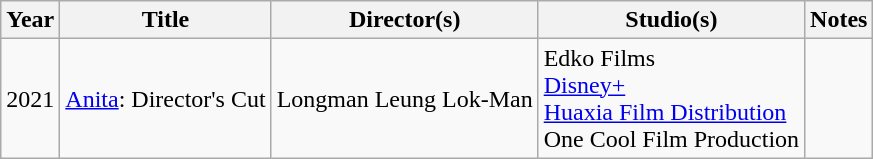<table class="wikitable sortable">
<tr>
<th>Year</th>
<th>Title</th>
<th>Director(s)</th>
<th>Studio(s)</th>
<th>Notes</th>
</tr>
<tr>
<td>2021</td>
<td><a href='#'>Anita</a>: Director's Cut</td>
<td>Longman Leung Lok-Man</td>
<td>Edko Films<br><a href='#'>Disney+</a><br><a href='#'>Huaxia Film Distribution</a><br>One Cool Film Production</td>
<td></td>
</tr>
</table>
